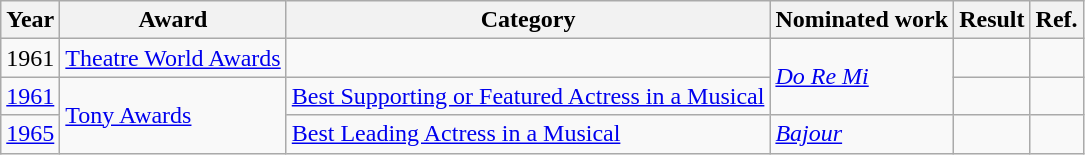<table class="wikitable plainrowheaders">
<tr>
<th>Year</th>
<th>Award</th>
<th>Category</th>
<th>Nominated work</th>
<th>Result</th>
<th>Ref.</th>
</tr>
<tr>
<td>1961</td>
<td><a href='#'>Theatre World Awards</a></td>
<td></td>
<td rowspan="2"><em><a href='#'>Do Re Mi</a></em></td>
<td></td>
<td align="center"></td>
</tr>
<tr>
<td><a href='#'>1961</a></td>
<td rowspan="2"><a href='#'>Tony Awards</a></td>
<td><a href='#'>Best Supporting or Featured Actress in a Musical</a></td>
<td></td>
<td align="center"></td>
</tr>
<tr>
<td><a href='#'>1965</a></td>
<td><a href='#'>Best Leading Actress in a Musical</a></td>
<td><em><a href='#'>Bajour</a></em></td>
<td></td>
<td align="center"></td>
</tr>
</table>
